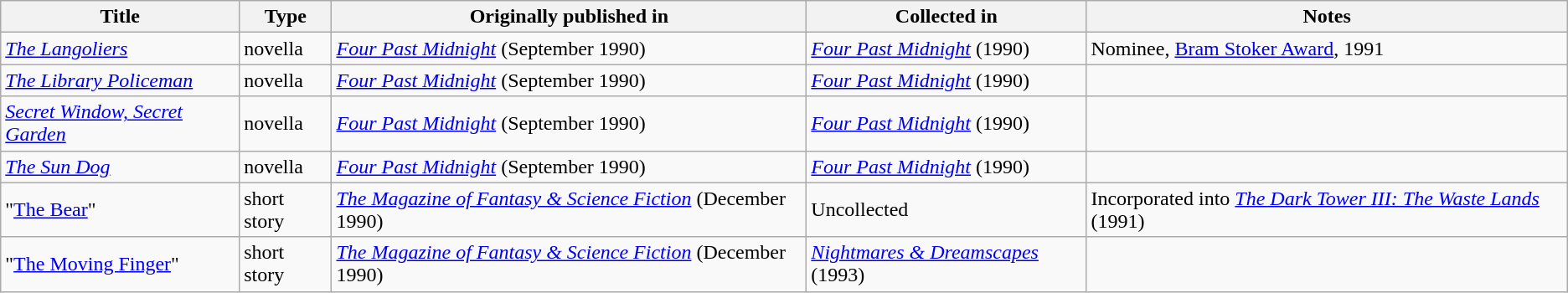<table class="wikitable">
<tr>
<th>Title</th>
<th>Type</th>
<th>Originally published in</th>
<th>Collected in</th>
<th>Notes</th>
</tr>
<tr>
<td><em><a href='#'>The Langoliers</a></em></td>
<td>novella</td>
<td><em><a href='#'>Four Past Midnight</a></em> (September 1990)</td>
<td><em><a href='#'>Four Past Midnight</a></em> (1990)</td>
<td>Nominee, <a href='#'>Bram Stoker Award</a>, 1991</td>
</tr>
<tr>
<td><em><a href='#'>The Library Policeman</a></em></td>
<td>novella</td>
<td><em><a href='#'>Four Past Midnight</a></em> (September 1990)</td>
<td><em><a href='#'>Four Past Midnight</a></em> (1990)</td>
<td></td>
</tr>
<tr>
<td><em><a href='#'>Secret Window, Secret Garden</a></em></td>
<td>novella</td>
<td><em><a href='#'>Four Past Midnight</a></em> (September 1990)</td>
<td><em><a href='#'>Four Past Midnight</a></em> (1990)</td>
<td></td>
</tr>
<tr>
<td><em><a href='#'>The Sun Dog</a></em></td>
<td>novella</td>
<td><em><a href='#'>Four Past Midnight</a></em> (September 1990)</td>
<td><em><a href='#'>Four Past Midnight</a></em> (1990)</td>
<td></td>
</tr>
<tr>
<td>"<a href='#'>The Bear</a>"</td>
<td>short story</td>
<td><em><a href='#'>The Magazine of Fantasy & Science Fiction</a></em> (December 1990)</td>
<td>Uncollected</td>
<td>Incorporated into <em><a href='#'>The Dark Tower III: The Waste Lands</a></em> (1991)</td>
</tr>
<tr>
<td>"<a href='#'>The Moving Finger</a>"</td>
<td>short story</td>
<td><em><a href='#'>The Magazine of Fantasy & Science Fiction</a></em> (December 1990)</td>
<td><em><a href='#'>Nightmares & Dreamscapes</a></em> (1993)</td>
<td></td>
</tr>
</table>
